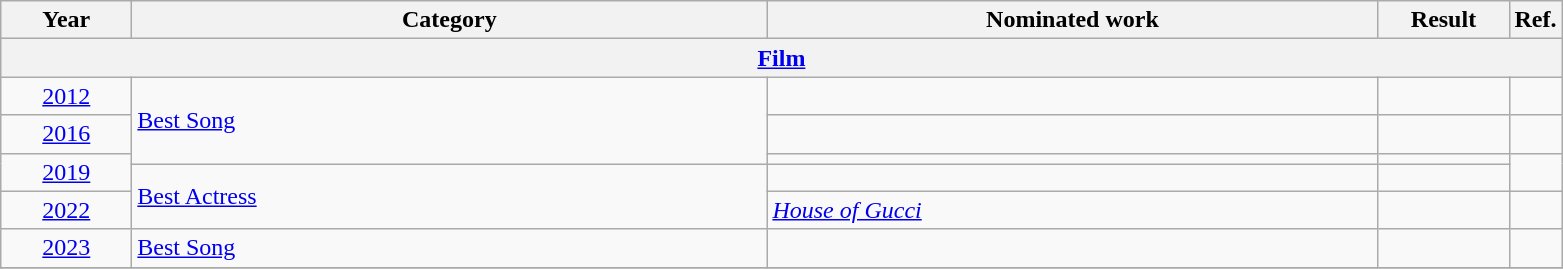<table class=wikitable>
<tr>
<th scope="col" style="width:5em;">Year</th>
<th scope="col" style="width:26em;">Category</th>
<th scope="col" style="width:25em;">Nominated work</th>
<th scope="col" style="width:5em;">Result</th>
<th>Ref.</th>
</tr>
<tr>
<th colspan="5"><a href='#'>Film</a></th>
</tr>
<tr>
<td align="center"><a href='#'>2012</a></td>
<td rowspan="3"><a href='#'>Best Song</a></td>
<td></td>
<td></td>
<td style="text-align:center;"></td>
</tr>
<tr>
<td align="center"><a href='#'>2016</a></td>
<td></td>
<td></td>
<td style="text-align:center;"></td>
</tr>
<tr>
<td align="center" rowspan="2"><a href='#'>2019</a></td>
<td></td>
<td></td>
<td style="text-align:center;" rowspan="2"></td>
</tr>
<tr>
<td rowspan="2"><a href='#'>Best Actress</a></td>
<td><em></em></td>
<td></td>
</tr>
<tr>
<td align="center"><a href='#'>2022</a></td>
<td><em><a href='#'>House of Gucci</a></em></td>
<td></td>
<td style="text-align:center;"></td>
</tr>
<tr>
<td align="center"><a href='#'>2023</a></td>
<td><a href='#'>Best Song</a></td>
<td></td>
<td></td>
<td style="text-align:center;"></td>
</tr>
<tr>
</tr>
</table>
